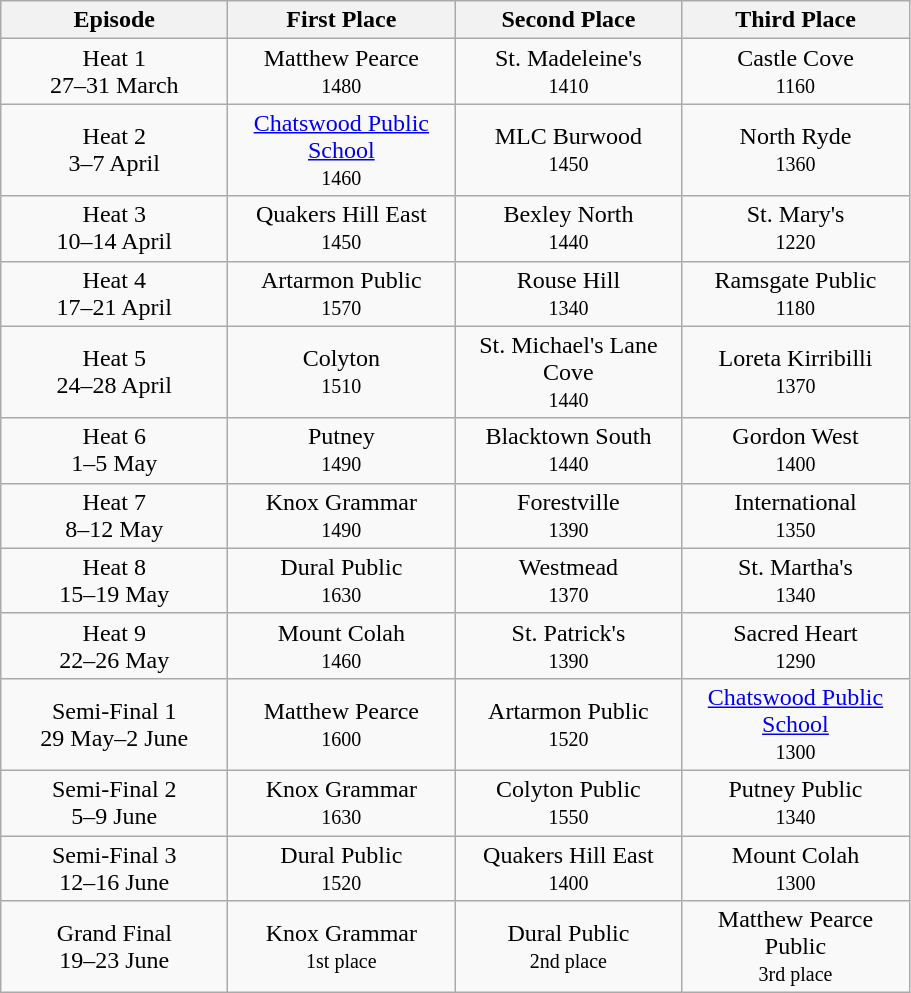<table class="wikitable">
<tr>
<th width=144>Episode</th>
<th width=144>First Place</th>
<th width=144>Second Place</th>
<th width=144>Third Place</th>
</tr>
<tr>
<td align=center>Heat 1<br>27–31 March</td>
<td align=center>Matthew Pearce<br><small>1480</small></td>
<td align=center>St. Madeleine's<br><small>1410</small></td>
<td align=center>Castle Cove<br><small>1160</small></td>
</tr>
<tr>
<td align=center>Heat 2<br>3–7 April</td>
<td align=center><a href='#'>Chatswood Public School</a><br><small>1460</small></td>
<td align=center>MLC Burwood<br><small>1450</small></td>
<td align=center>North Ryde<br><small>1360</small></td>
</tr>
<tr>
<td align=center>Heat 3<br>10–14 April</td>
<td align=center>Quakers Hill East<br><small>1450</small></td>
<td align=center>Bexley North<br><small>1440</small></td>
<td align=center>St. Mary's<br><small>1220</small></td>
</tr>
<tr>
<td align=center>Heat 4<br>17–21 April</td>
<td align=center>Artarmon Public<br><small>1570</small></td>
<td align=center>Rouse Hill<br><small>1340</small></td>
<td align=center>Ramsgate Public<br><small>1180</small></td>
</tr>
<tr>
<td align=center>Heat 5<br>24–28 April</td>
<td align=center>Colyton<br><small>1510</small></td>
<td align=center>St. Michael's Lane Cove<br><small>1440</small></td>
<td align=center>Loreta Kirribilli<br><small>1370</small></td>
</tr>
<tr>
<td align=center>Heat 6<br>1–5 May</td>
<td align=center>Putney<br><small>1490</small></td>
<td align=center>Blacktown South<br><small>1440</small></td>
<td align=center>Gordon West<br><small>1400</small></td>
</tr>
<tr>
<td align=center>Heat 7<br>8–12 May</td>
<td align=center>Knox Grammar<br><small>1490</small></td>
<td align=center>Forestville<br><small>1390</small></td>
<td align=center>International<br><small>1350</small></td>
</tr>
<tr>
<td align=center>Heat 8<br>15–19 May</td>
<td align=center>Dural Public<br><small>1630</small></td>
<td align=center>Westmead<br><small>1370</small></td>
<td align=center>St. Martha's<br><small>1340</small></td>
</tr>
<tr>
<td align=center>Heat 9<br>22–26 May</td>
<td align=center>Mount Colah<br><small>1460</small></td>
<td align=center>St. Patrick's<br><small>1390</small></td>
<td align=center>Sacred Heart<br><small>1290</small></td>
</tr>
<tr>
<td align=center>Semi-Final 1<br>29 May–2 June</td>
<td align=center>Matthew Pearce<br><small>1600</small></td>
<td align=center>Artarmon Public<br><small>1520</small></td>
<td align=center><a href='#'>Chatswood Public School</a><br><small>1300</small></td>
</tr>
<tr>
<td align=center>Semi-Final 2<br>5–9 June</td>
<td align=center>Knox Grammar<br><small>1630</small></td>
<td align=center>Colyton Public<br><small>1550</small></td>
<td align=center>Putney Public<br><small>1340</small></td>
</tr>
<tr>
<td align=center>Semi-Final 3<br>12–16 June</td>
<td align=center>Dural Public<br><small>1520</small></td>
<td align=center>Quakers Hill East<br><small>1400</small></td>
<td align=center>Mount Colah<br><small>1300</small></td>
</tr>
<tr>
<td align=center>Grand Final<br>19–23 June</td>
<td align=center>Knox Grammar<br><small>1st place</small></td>
<td align=center>Dural Public<br><small>2nd place</small></td>
<td align=center>Matthew Pearce Public<br><small>3rd place</small></td>
</tr>
</table>
